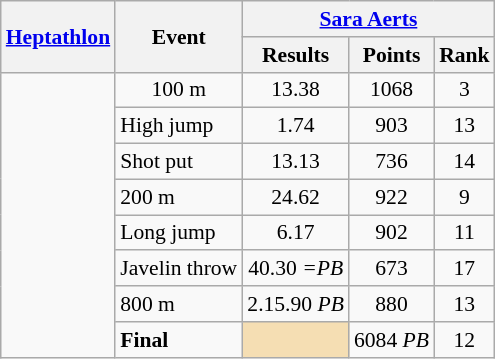<table class="wikitable" border="1" style="font-size:90%">
<tr>
<th rowspan=2><a href='#'>Heptathlon</a></th>
<th rowspan=2>Event</th>
<th colspan=3><a href='#'>Sara Aerts</a></th>
</tr>
<tr>
<th>Results</th>
<th>Points</th>
<th>Rank</th>
</tr>
<tr>
<td rowspan=10></td>
<td align=center>100 m</td>
<td align=center>13.38</td>
<td align=center>1068</td>
<td align=center>3</td>
</tr>
<tr>
<td>High jump</td>
<td align=center>1.74</td>
<td align=center>903</td>
<td align=center>13</td>
</tr>
<tr>
<td>Shot put</td>
<td align=center>13.13</td>
<td align=center>736</td>
<td align=center>14</td>
</tr>
<tr>
<td>200 m</td>
<td align=center>24.62</td>
<td align=center>922</td>
<td align=center>9</td>
</tr>
<tr>
<td>Long jump</td>
<td align=center>6.17</td>
<td align=center>902</td>
<td align=center>11</td>
</tr>
<tr>
<td>Javelin throw</td>
<td align=center>40.30 <em>=PB</em></td>
<td align=center>673</td>
<td align=center>17</td>
</tr>
<tr>
<td>800 m</td>
<td align=center>2.15.90 <em>PB</em></td>
<td align=center>880</td>
<td align=center>13</td>
</tr>
<tr>
<td><strong>Final</strong></td>
<td bgcolor=wheat></td>
<td align=center>6084 <em>PB</em></td>
<td align=center>12</td>
</tr>
</table>
